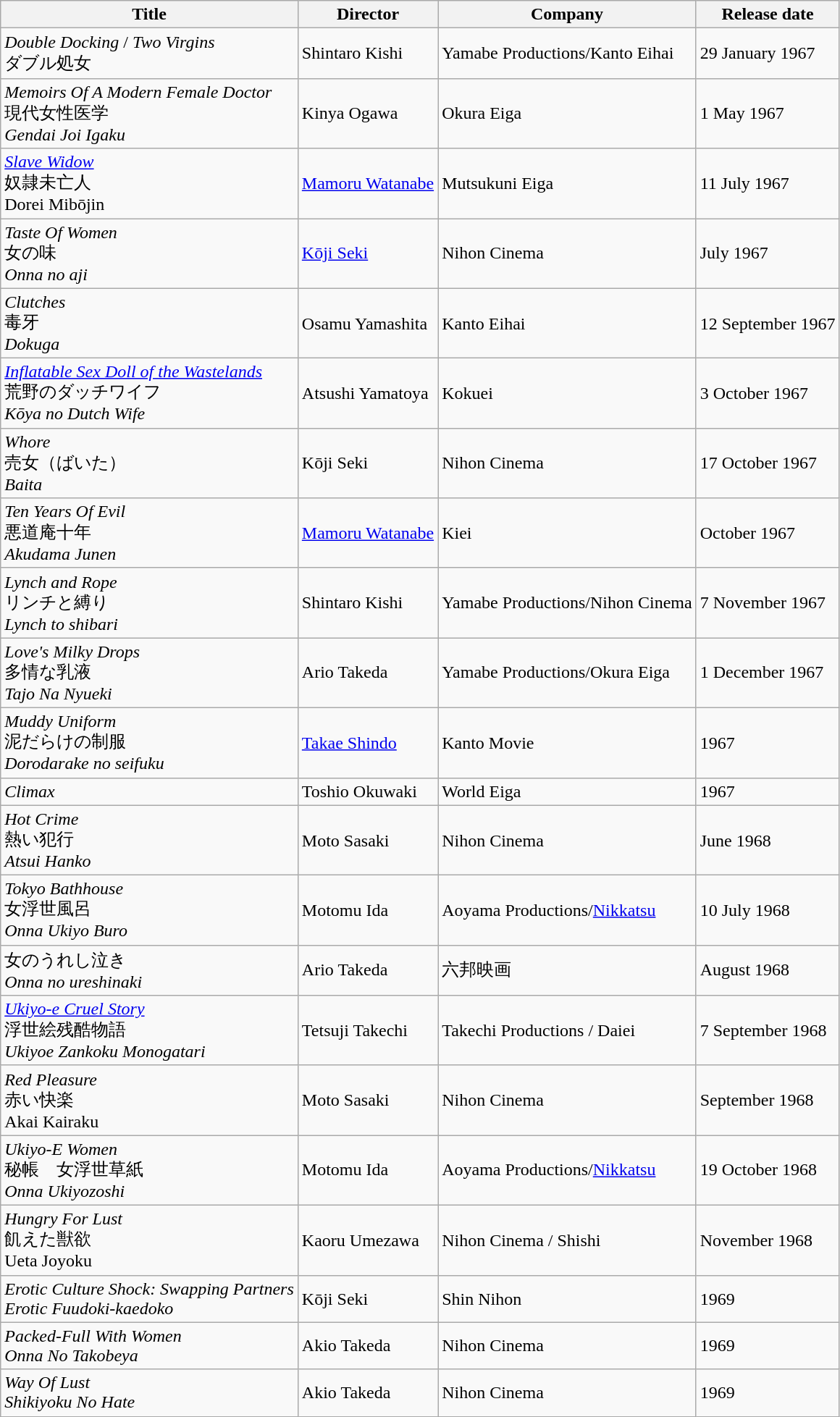<table class="wikitable sortable">
<tr>
<th>Title</th>
<th>Director</th>
<th>Company</th>
<th>Release date</th>
</tr>
<tr>
<td><em>Double Docking</em> / <em>Two Virgins</em><br>ダブル処女</td>
<td>Shintaro Kishi</td>
<td>Yamabe Productions/Kanto Eihai</td>
<td>29 January 1967</td>
</tr>
<tr>
<td><em>Memoirs Of A Modern Female Doctor</em><br>現代女性医学<br><em>Gendai Joi Igaku</em></td>
<td>Kinya Ogawa</td>
<td>Okura Eiga</td>
<td>1 May 1967</td>
</tr>
<tr>
<td><em><a href='#'>Slave Widow</a></em><br>奴隷未亡人<br>Dorei Mibōjin</td>
<td><a href='#'>Mamoru Watanabe</a></td>
<td>Mutsukuni Eiga</td>
<td>11 July 1967</td>
</tr>
<tr>
<td><em>Taste Of Women</em><br>女の味<br><em>Onna no aji</em></td>
<td><a href='#'>Kōji Seki</a></td>
<td>Nihon Cinema</td>
<td>July 1967</td>
</tr>
<tr>
<td><em>Clutches</em><br>毒牙<br><em>Dokuga</em></td>
<td>Osamu Yamashita</td>
<td>Kanto Eihai</td>
<td>12 September 1967</td>
</tr>
<tr>
<td><em><a href='#'>Inflatable Sex Doll of the Wastelands</a></em><br>荒野のダッチワイフ<br><em>Kōya no Dutch Wife</em></td>
<td>Atsushi Yamatoya</td>
<td>Kokuei</td>
<td>3 October 1967</td>
</tr>
<tr>
<td><em>Whore</em><br>売女（ばいた）<br><em>Baita</em></td>
<td>Kōji Seki</td>
<td>Nihon Cinema</td>
<td>17 October 1967</td>
</tr>
<tr>
<td><em>Ten Years Of Evil</em><br>悪道庵十年<br><em>Akudama Junen</em></td>
<td><a href='#'>Mamoru Watanabe</a><br></td>
<td>Kiei</td>
<td>October 1967</td>
</tr>
<tr>
<td><em>Lynch and Rope</em><br>リンチと縛り<br><em>Lynch to shibari</em></td>
<td>Shintaro Kishi</td>
<td>Yamabe Productions/Nihon Cinema</td>
<td>7 November 1967</td>
</tr>
<tr>
<td><em>Love's Milky Drops</em><br>多情な乳液<br><em>Tajo Na Nyueki</em></td>
<td>Ario Takeda</td>
<td>Yamabe Productions/Okura Eiga</td>
<td>1 December 1967</td>
</tr>
<tr>
<td><em>Muddy Uniform</em><br>泥だらけの制服<br><em>Dorodarake no seifuku</em></td>
<td><a href='#'>Takae Shindo</a></td>
<td>Kanto Movie</td>
<td>1967</td>
</tr>
<tr>
<td><em>Climax</em></td>
<td>Toshio Okuwaki</td>
<td>World Eiga</td>
<td>1967</td>
</tr>
<tr>
<td><em>Hot Crime</em><br>熱い犯行<br><em>Atsui Hanko</em></td>
<td>Moto Sasaki</td>
<td>Nihon Cinema</td>
<td>June 1968</td>
</tr>
<tr>
<td><em>Tokyo Bathhouse</em><br>女浮世風呂<br><em>Onna Ukiyo Buro</em></td>
<td>Motomu Ida</td>
<td>Aoyama Productions/<a href='#'>Nikkatsu</a></td>
<td>10 July 1968</td>
</tr>
<tr>
<td>女のうれし泣き<br><em>Onna no ureshinaki</em></td>
<td>Ario Takeda</td>
<td>六邦映画</td>
<td>August 1968</td>
</tr>
<tr>
<td><em><a href='#'>Ukiyo-e Cruel Story</a></em><br>浮世絵残酷物語<br><em>Ukiyoe Zankoku Monogatari</em></td>
<td>Tetsuji Takechi</td>
<td>Takechi Productions / Daiei</td>
<td>7 September 1968</td>
</tr>
<tr>
<td><em>Red Pleasure</em><br>赤い快楽<br>Akai Kairaku</td>
<td>Moto Sasaki</td>
<td>Nihon Cinema</td>
<td>September 1968</td>
</tr>
<tr>
<td><em>Ukiyo-E Women</em><br>秘帳　女浮世草紙<br><em>Onna Ukiyozoshi</em></td>
<td>Motomu Ida</td>
<td>Aoyama Productions/<a href='#'>Nikkatsu</a></td>
<td>19 October 1968</td>
</tr>
<tr>
<td><em>Hungry For Lust</em><br>飢えた獣欲<br>Ueta Joyoku</td>
<td>Kaoru Umezawa</td>
<td>Nihon Cinema / Shishi</td>
<td>November 1968</td>
</tr>
<tr>
<td><em>Erotic Culture Shock: Swapping Partners</em><br><em>Erotic Fuudoki-kaedoko</em></td>
<td>Kōji Seki</td>
<td>Shin Nihon</td>
<td>1969</td>
</tr>
<tr>
<td><em>Packed-Full With Women</em><br><em>Onna No Takobeya</em></td>
<td>Akio Takeda</td>
<td>Nihon Cinema</td>
<td>1969</td>
</tr>
<tr>
<td><em>Way Of Lust</em><br> <em>Shikiyoku No Hate</em></td>
<td>Akio Takeda</td>
<td>Nihon Cinema</td>
<td>1969</td>
</tr>
</table>
